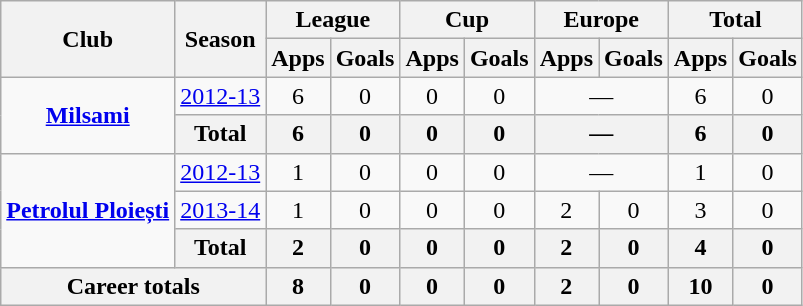<table class="wikitable" style="text-align: center;">
<tr>
<th rowspan="2">Club</th>
<th rowspan="2">Season</th>
<th colspan="2">League</th>
<th colspan="2">Cup</th>
<th colspan="2">Europe</th>
<th colspan="2">Total</th>
</tr>
<tr>
<th>Apps</th>
<th>Goals</th>
<th>Apps</th>
<th>Goals</th>
<th>Apps</th>
<th>Goals</th>
<th>Apps</th>
<th>Goals</th>
</tr>
<tr>
<td rowspan="2" style="vertical-align:center;"><strong><a href='#'>Milsami</a></strong></td>
<td><a href='#'>2012-13</a></td>
<td>6</td>
<td>0</td>
<td>0</td>
<td>0</td>
<td colspan="2">—</td>
<td>6</td>
<td>0</td>
</tr>
<tr>
<th>Total</th>
<th>6</th>
<th>0</th>
<th>0</th>
<th>0</th>
<th colspan="2">—</th>
<th>6</th>
<th>0</th>
</tr>
<tr>
<td rowspan="3" style="vertical-align:center;"><strong><a href='#'>Petrolul Ploiești</a></strong></td>
<td><a href='#'>2012-13</a></td>
<td>1</td>
<td>0</td>
<td>0</td>
<td>0</td>
<td colspan="2">—</td>
<td>1</td>
<td>0</td>
</tr>
<tr>
<td><a href='#'>2013-14</a></td>
<td>1</td>
<td>0</td>
<td>0</td>
<td>0</td>
<td>2</td>
<td>0</td>
<td>3</td>
<td>0</td>
</tr>
<tr>
<th>Total</th>
<th>2</th>
<th>0</th>
<th>0</th>
<th>0</th>
<th>2</th>
<th>0</th>
<th>4</th>
<th>0</th>
</tr>
<tr>
<th colspan="2">Career totals</th>
<th>8</th>
<th>0</th>
<th>0</th>
<th>0</th>
<th>2</th>
<th>0</th>
<th>10</th>
<th>0</th>
</tr>
</table>
